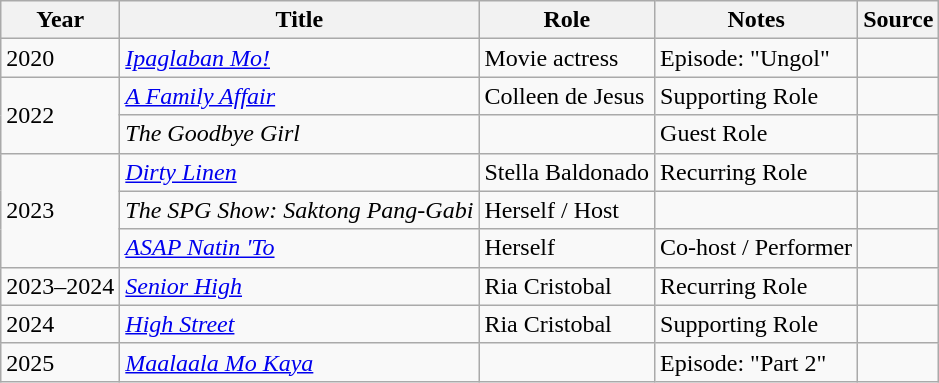<table class="wikitable sortable" >
<tr>
<th>Year</th>
<th>Title</th>
<th>Role</th>
<th class="unsortable">Notes </th>
<th class="unsortable">Source </th>
</tr>
<tr>
<td>2020</td>
<td><em><a href='#'>Ipaglaban Mo!</a></em></td>
<td>Movie actress</td>
<td>Episode: "Ungol"</td>
<td></td>
</tr>
<tr>
<td rowspan="2">2022</td>
<td><em><a href='#'>A Family Affair</a></em></td>
<td>Colleen de Jesus</td>
<td>Supporting Role</td>
<td></td>
</tr>
<tr>
<td><em>The Goodbye Girl</em></td>
<td></td>
<td>Guest Role</td>
<td></td>
</tr>
<tr>
<td rowspan="3">2023</td>
<td><em><a href='#'>Dirty Linen</a></em></td>
<td>Stella Baldonado</td>
<td>Recurring Role</td>
<td></td>
</tr>
<tr>
<td><em>The SPG Show: Saktong Pang-Gabi</em></td>
<td>Herself / Host</td>
<td></td>
<td></td>
</tr>
<tr>
<td><em><a href='#'>ASAP Natin 'To</a></em></td>
<td>Herself</td>
<td>Co-host / Performer</td>
<td></td>
</tr>
<tr>
<td>2023–2024</td>
<td><em><a href='#'>Senior High</a></em></td>
<td>Ria Cristobal</td>
<td>Recurring Role</td>
<td></td>
</tr>
<tr>
<td>2024</td>
<td><em><a href='#'>High Street</a></em></td>
<td>Ria Cristobal</td>
<td>Supporting Role</td>
<td></td>
</tr>
<tr>
<td>2025</td>
<td><em><a href='#'>Maalaala Mo Kaya</a></em></td>
<td></td>
<td>Episode: "Part 2"</td>
<td></td>
</tr>
</table>
